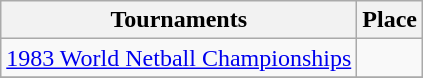<table class="wikitable collapsible">
<tr>
<th>Tournaments</th>
<th>Place</th>
</tr>
<tr>
<td><a href='#'>1983 World Netball Championships</a></td>
<td></td>
</tr>
<tr>
</tr>
</table>
